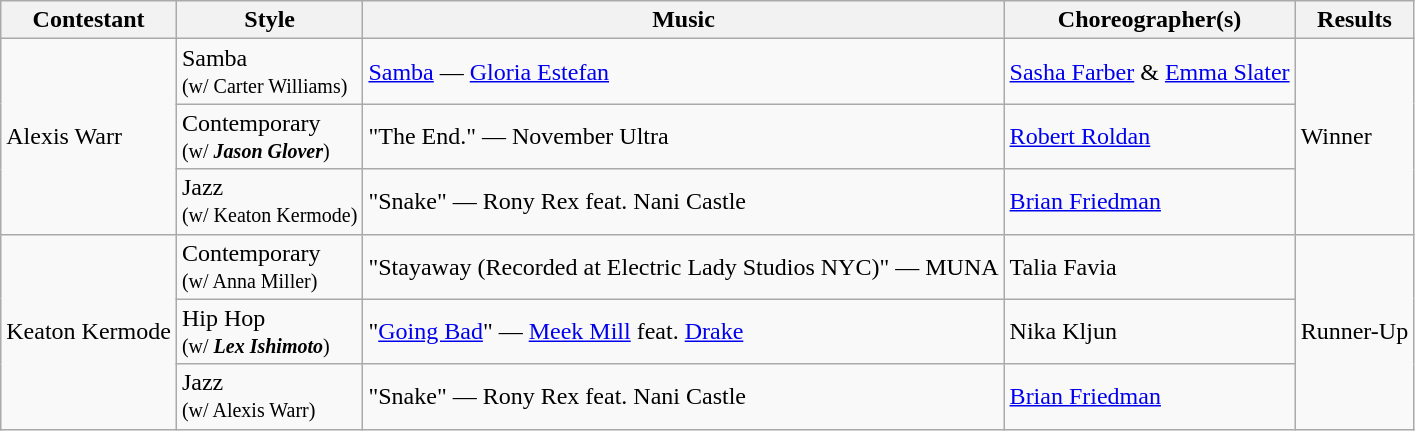<table class="wikitable">
<tr>
<th><strong>Contestant</strong></th>
<th><strong>Style</strong></th>
<th><strong>Music</strong></th>
<th>Choreographer(s)</th>
<th>Results</th>
</tr>
<tr>
<td rowspan="3">Alexis Warr</td>
<td>Samba<br><small>(w/ Carter Williams)</small></td>
<td><a href='#'>Samba</a> — <a href='#'>Gloria Estefan</a></td>
<td><a href='#'>Sasha Farber</a> & <a href='#'>Emma Slater</a></td>
<td rowspan="3">Winner</td>
</tr>
<tr>
<td>Contemporary<br><small>(w/ <strong><em>Jason Glover</em></strong>)</small></td>
<td>"The End." — November Ultra</td>
<td><a href='#'>Robert Roldan</a></td>
</tr>
<tr>
<td>Jazz<br><small>(w/ Keaton Kermode)</small></td>
<td>"Snake" — Rony Rex feat. Nani Castle</td>
<td><a href='#'>Brian Friedman</a></td>
</tr>
<tr>
<td rowspan="3">Keaton Kermode</td>
<td>Contemporary<br><small>(w/ Anna Miller)</small></td>
<td>"Stayaway (Recorded at Electric Lady Studios NYC)" — MUNA</td>
<td>Talia Favia</td>
<td rowspan="3">Runner-Up</td>
</tr>
<tr>
<td>Hip Hop<br><small>(w/ <strong><em>Lex Ishimoto</em></strong>)</small></td>
<td>"<a href='#'>Going Bad</a>" — <a href='#'>Meek Mill</a> feat. <a href='#'>Drake</a></td>
<td>Nika Kljun</td>
</tr>
<tr>
<td>Jazz<br><small>(w/ Alexis Warr)</small></td>
<td>"Snake" — Rony Rex feat. Nani Castle</td>
<td><a href='#'>Brian Friedman</a></td>
</tr>
</table>
